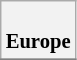<table class="wikitable plainrowheaders" style="background:#fff; font-size:86%; line-height:16px; border:grey solid 1px; border-collapse:collapse;">
<tr>
<th colspan="5"><br>Europe
</th>
</tr>
<tr>
</tr>
</table>
